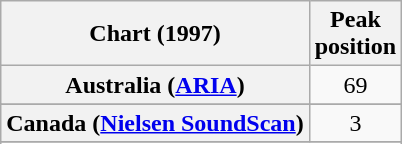<table class="wikitable sortable plainrowheaders">
<tr>
<th>Chart (1997)</th>
<th>Peak<br>position</th>
</tr>
<tr>
<th scope="row">Australia (<a href='#'>ARIA</a>)</th>
<td align=center>69</td>
</tr>
<tr>
</tr>
<tr>
</tr>
<tr>
<th scope="row">Canada (<a href='#'>Nielsen SoundScan</a>)</th>
<td align="center">3</td>
</tr>
<tr>
</tr>
<tr>
</tr>
<tr>
</tr>
<tr>
</tr>
<tr>
</tr>
<tr>
</tr>
<tr>
</tr>
<tr>
</tr>
<tr>
</tr>
<tr>
</tr>
<tr>
</tr>
<tr>
</tr>
<tr>
</tr>
</table>
